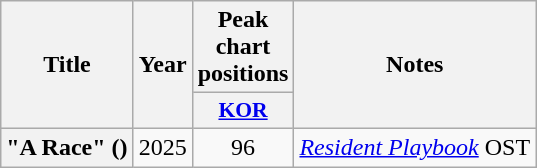<table class="wikitable plainrowheaders" style="text-align:center;">
<tr>
<th scope="col" rowspan="2">Title</th>
<th scope="col" rowspan="2">Year</th>
<th scope="col" rowspan="1">Peak chart positions</th>
<th scope="col" rowspan="2">Notes</th>
</tr>
<tr>
<th scope="col" style="width:2.5em;font-size:90%;"><a href='#'>KOR</a><br></th>
</tr>
<tr>
<th scope="row">"A Race" ()<br></th>
<td>2025</td>
<td>96</td>
<td><em><a href='#'>Resident Playbook</a></em> OST</td>
</tr>
</table>
